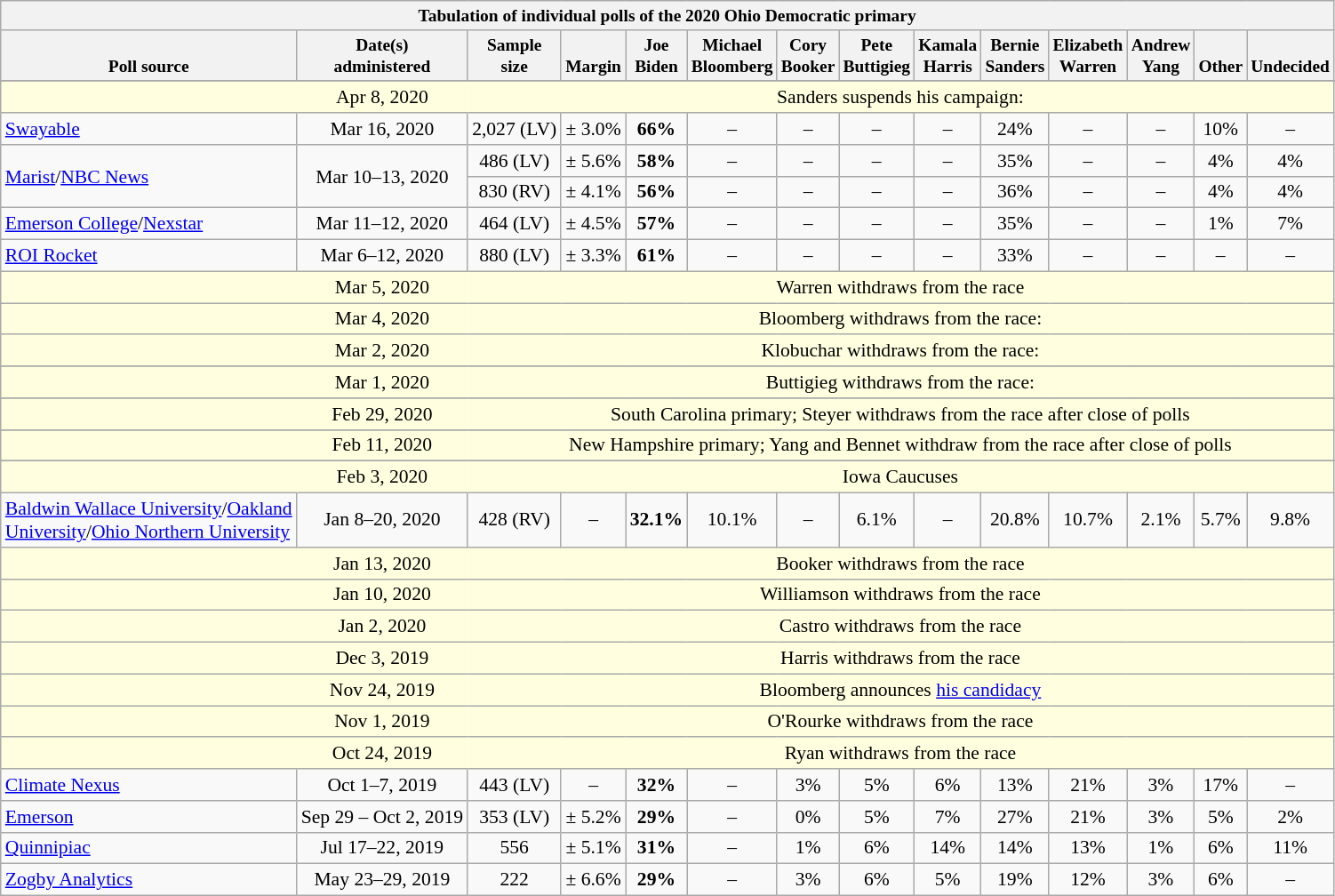<table class="wikitable mw-collapsible mw-collapsed" style="font-size:90%;text-align:center;">
<tr style="vertical-align:bottom; font-size:90%;">
<th colspan="17">Tabulation of individual polls of the 2020 Ohio Democratic primary</th>
</tr>
<tr valign=bottom style="font-size:90%;">
<th>Poll source</th>
<th>Date(s)<br>administered</th>
<th>Sample<br>size</th>
<th>Margin<br></th>
<th>Joe<br>Biden</th>
<th>Michael<br>Bloomberg</th>
<th>Cory<br>Booker</th>
<th>Pete<br>Buttigieg</th>
<th>Kamala<br>Harris</th>
<th>Bernie<br>Sanders</th>
<th>Elizabeth<br>Warren</th>
<th>Andrew<br>Yang</th>
<th>Other</th>
<th>Undecided</th>
</tr>
<tr>
</tr>
<tr style="background:lightyellow;">
<td style="border-right-style:hidden;"></td>
<td style="border-right-style:hidden;">Apr 8, 2020</td>
<td colspan="13">Sanders suspends his campaign: </td>
</tr>
<tr>
<td style="text-align:left;"><a href='#'>Swayable</a></td>
<td>Mar 16, 2020</td>
<td>2,027 (LV)</td>
<td>± 3.0%</td>
<td><strong>66%</strong></td>
<td>–</td>
<td>–</td>
<td>–</td>
<td>–</td>
<td>24%</td>
<td>–</td>
<td>–</td>
<td>10%</td>
<td>–</td>
</tr>
<tr>
<td rowspan=2 style="text-align:left;"><a href='#'>Marist</a>/<a href='#'>NBC News</a></td>
<td rowspan=2>Mar 10–13, 2020</td>
<td>486 (LV)</td>
<td>± 5.6%</td>
<td><strong>58%</strong></td>
<td>–</td>
<td>–</td>
<td>–</td>
<td>–</td>
<td>35%</td>
<td>–</td>
<td>–</td>
<td>4%</td>
<td>4%</td>
</tr>
<tr>
<td>830 (RV)</td>
<td>± 4.1%</td>
<td><strong>56%</strong></td>
<td>–</td>
<td>–</td>
<td>–</td>
<td>–</td>
<td>36%</td>
<td>–</td>
<td>–</td>
<td>4%</td>
<td>4%</td>
</tr>
<tr>
<td style="text-align:left;"><a href='#'>Emerson College</a>/<a href='#'>Nexstar</a></td>
<td>Mar 11–12, 2020</td>
<td>464 (LV)</td>
<td>± 4.5%</td>
<td><strong>57%</strong></td>
<td>–</td>
<td>–</td>
<td>–</td>
<td>–</td>
<td>35%</td>
<td>–</td>
<td>–</td>
<td>1%</td>
<td>7%</td>
</tr>
<tr>
<td style="text-align:left;"><a href='#'>ROI Rocket</a></td>
<td>Mar 6–12, 2020</td>
<td>880 (LV)</td>
<td>± 3.3%</td>
<td><strong>61%</strong></td>
<td>–</td>
<td>–</td>
<td>–</td>
<td>–</td>
<td>33%</td>
<td>–</td>
<td>–</td>
<td>–</td>
<td>–</td>
</tr>
<tr style="background:lightyellow;">
<td style="border-right-style:hidden;"></td>
<td style="border-right-style:hidden;">Mar 5, 2020</td>
<td colspan="13">Warren withdraws from the race</td>
</tr>
<tr style="background:lightyellow;">
<td style="border-right-style:hidden;"></td>
<td style="border-right-style:hidden;">Mar 4, 2020</td>
<td colspan="13">Bloomberg withdraws from the race: </td>
</tr>
<tr style="background:lightyellow;">
<td style="border-right-style:hidden;"></td>
<td style="border-right-style:hidden;">Mar 2, 2020</td>
<td colspan="13">Klobuchar withdraws from the race: </td>
</tr>
<tr>
</tr>
<tr style="background:lightyellow;">
<td style="border-right-style:hidden;"></td>
<td style="border-right-style:hidden;">Mar 1, 2020</td>
<td colspan="13">Buttigieg withdraws from the race: </td>
</tr>
<tr>
</tr>
<tr style="background:lightyellow;">
<td style="border-right-style:hidden;"></td>
<td style="border-right-style:hidden;">Feb 29, 2020</td>
<td colspan="13">South Carolina primary; Steyer withdraws from the race after close of polls</td>
</tr>
<tr>
</tr>
<tr style="background:lightyellow;">
<td style="border-right-style:hidden;"></td>
<td style="border-right-style:hidden;">Feb 11, 2020</td>
<td colspan="13">New Hampshire primary; Yang and Bennet withdraw from the race after close of polls</td>
</tr>
<tr>
</tr>
<tr style="background:lightyellow;">
<td style="border-right-style:hidden;"></td>
<td style="border-right-style:hidden;">Feb 3, 2020</td>
<td colspan="13">Iowa Caucuses</td>
</tr>
<tr>
<td style="text-align:left;"><a href='#'>Baldwin Wallace University</a>/<a href='#'>Oakland<br>University</a>/<a href='#'>Ohio Northern University</a></td>
<td>Jan 8–20, 2020</td>
<td>428 (RV)</td>
<td>–</td>
<td><strong>32.1%</strong></td>
<td>10.1%</td>
<td>–</td>
<td>6.1%</td>
<td>–</td>
<td>20.8%</td>
<td>10.7%</td>
<td>2.1%</td>
<td>5.7%</td>
<td>9.8%</td>
</tr>
<tr style="background:lightyellow;">
<td style="border-right-style:hidden;"></td>
<td style="border-right-style:hidden;">Jan 13, 2020</td>
<td colspan="13">Booker withdraws from the race</td>
</tr>
<tr style="background:lightyellow;">
<td style="border-right-style:hidden;"></td>
<td style="border-right-style:hidden;">Jan 10, 2020</td>
<td colspan="13">Williamson withdraws from the race</td>
</tr>
<tr style="background:lightyellow;">
<td style="border-right-style:hidden;"></td>
<td style="border-right-style:hidden;">Jan 2, 2020</td>
<td colspan="13">Castro withdraws from the race</td>
</tr>
<tr style="background:lightyellow;">
<td style="border-right-style:hidden;"></td>
<td style="border-right-style:hidden;">Dec 3, 2019</td>
<td colspan="14">Harris withdraws from the race</td>
</tr>
<tr style="background:lightyellow;">
<td style="border-right-style:hidden;"></td>
<td style="border-right-style:hidden;">Nov 24, 2019</td>
<td colspan="12">Bloomberg announces <a href='#'>his candidacy</a></td>
</tr>
<tr style="background:lightyellow;">
<td style="border-right-style:hidden;"></td>
<td style="border-right-style:hidden;">Nov 1, 2019</td>
<td colspan="13">O'Rourke withdraws from the race</td>
</tr>
<tr style="background:lightyellow;">
<td style="border-right-style:hidden;"></td>
<td style="border-right-style:hidden;">Oct 24, 2019</td>
<td colspan=12>Ryan withdraws from the race</td>
</tr>
<tr>
<td style="text-align:left;"><a href='#'>Climate Nexus</a></td>
<td>Oct 1–7, 2019</td>
<td>443 (LV)</td>
<td>–</td>
<td><strong>32%</strong></td>
<td>–</td>
<td>3%</td>
<td>5%</td>
<td>6%</td>
<td>13%</td>
<td>21%</td>
<td>3%</td>
<td>17%</td>
<td>–</td>
</tr>
<tr>
<td style="text-align:left;"><a href='#'>Emerson</a></td>
<td>Sep 29 – Oct 2, 2019</td>
<td>353 (LV)</td>
<td>± 5.2%</td>
<td><strong>29%</strong></td>
<td>–</td>
<td>0%</td>
<td>5%</td>
<td>7%</td>
<td>27%</td>
<td>21%</td>
<td>3%</td>
<td>5%</td>
<td>2%</td>
</tr>
<tr>
<td style="text-align:left;"><a href='#'>Quinnipiac</a></td>
<td>Jul 17–22, 2019</td>
<td>556</td>
<td>± 5.1%</td>
<td><strong>31%</strong></td>
<td>–</td>
<td>1%</td>
<td>6%</td>
<td>14%</td>
<td>14%</td>
<td>13%</td>
<td>1%</td>
<td>6%</td>
<td>11%</td>
</tr>
<tr>
<td style="text-align:left;"><a href='#'>Zogby Analytics</a></td>
<td>May 23–29, 2019</td>
<td>222</td>
<td>± 6.6%</td>
<td><strong>29%</strong></td>
<td>–</td>
<td>3%</td>
<td>6%</td>
<td>5%</td>
<td>19%</td>
<td>12%</td>
<td>3%</td>
<td>6%</td>
<td>–</td>
</tr>
</table>
